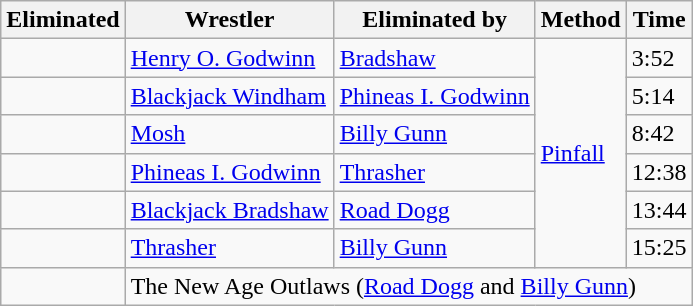<table class="wikitable sortable">
<tr>
<th>Eliminated</th>
<th>Wrestler</th>
<th>Eliminated by</th>
<th>Method</th>
<th>Time</th>
</tr>
<tr>
<td></td>
<td><a href='#'>Henry O. Godwinn</a></td>
<td><a href='#'>Bradshaw</a></td>
<td rowspan="6"><a href='#'>Pinfall</a></td>
<td>3:52</td>
</tr>
<tr>
<td></td>
<td><a href='#'>Blackjack Windham</a></td>
<td><a href='#'>Phineas I. Godwinn</a></td>
<td>5:14</td>
</tr>
<tr>
<td></td>
<td><a href='#'>Mosh</a></td>
<td><a href='#'>Billy Gunn</a></td>
<td>8:42</td>
</tr>
<tr>
<td></td>
<td><a href='#'>Phineas I. Godwinn</a></td>
<td><a href='#'>Thrasher</a></td>
<td>12:38</td>
</tr>
<tr>
<td></td>
<td><a href='#'>Blackjack Bradshaw</a></td>
<td><a href='#'>Road Dogg</a></td>
<td>13:44</td>
</tr>
<tr>
<td></td>
<td><a href='#'>Thrasher</a></td>
<td><a href='#'>Billy Gunn</a></td>
<td>15:25</td>
</tr>
<tr>
<td></td>
<td colspan="4">The New Age Outlaws (<a href='#'>Road Dogg</a> and <a href='#'>Billy Gunn</a>)</td>
</tr>
</table>
